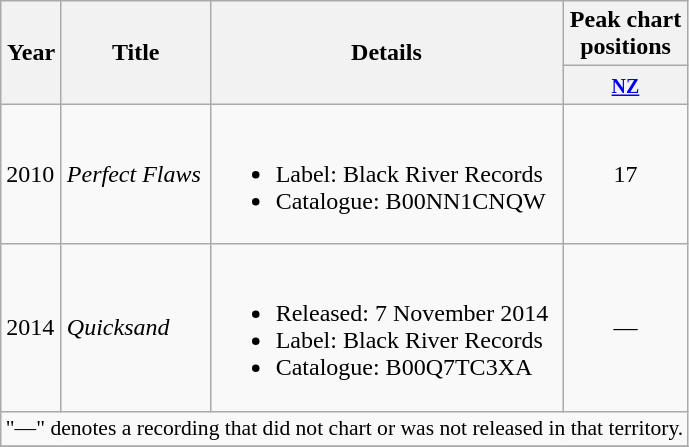<table class="wikitable plainrowheaders">
<tr>
<th rowspan="2">Year</th>
<th rowspan="2">Title</th>
<th rowspan="2">Details</th>
<th>Peak chart<br>positions</th>
</tr>
<tr>
<th><small><a href='#'>NZ</a></small></th>
</tr>
<tr>
<td>2010</td>
<td><em>Perfect Flaws</em></td>
<td><br><ul><li>Label: Black River Records</li><li>Catalogue: B00NN1CNQW</li></ul></td>
<td align="center">17</td>
</tr>
<tr>
<td>2014</td>
<td><em>Quicksand</em></td>
<td><br><ul><li>Released: 7 November 2014</li><li>Label: Black River Records</li><li>Catalogue: B00Q7TC3XA</li></ul></td>
<td align="center">—</td>
</tr>
<tr>
<td colspan="4" style="font-size:90%" align="center">"—" denotes a recording that did not chart or was not released in that territory.</td>
</tr>
<tr>
</tr>
</table>
